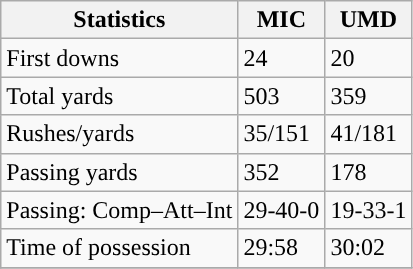<table class="wikitable" style="float: left;">
<tr>
<th>Statistics</th>
<th>MIC</th>
<th>UMD</th>
</tr>
<tr>
<td>First downs</td>
<td>24</td>
<td>20</td>
</tr>
<tr>
<td>Total yards</td>
<td>503</td>
<td>359</td>
</tr>
<tr>
<td>Rushes/yards</td>
<td>35/151</td>
<td>41/181</td>
</tr>
<tr>
<td>Passing yards</td>
<td>352</td>
<td>178</td>
</tr>
<tr>
<td>Passing: Comp–Att–Int</td>
<td>29-40-0</td>
<td>19-33-1</td>
</tr>
<tr>
<td>Time of possession</td>
<td>29:58</td>
<td>30:02</td>
</tr>
<tr>
</tr>
</table>
